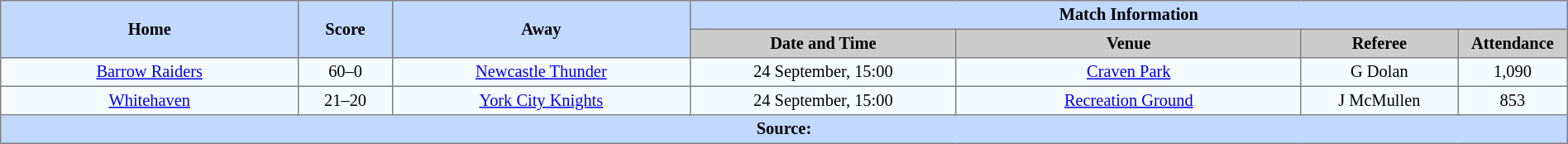<table border=1 style="border-collapse:collapse; font-size:85%; text-align:center;" cellpadding=3 cellspacing=0 width=100%>
<tr bgcolor=#C1D8FF>
<th rowspan=2 width=19%>Home</th>
<th rowspan=2 width=6%>Score</th>
<th rowspan=2 width=19%>Away</th>
<th colspan=6>Match Information</th>
</tr>
<tr bgcolor=#CCCCCC>
<th width=17%>Date and Time</th>
<th width=22%>Venue</th>
<th width=10%>Referee</th>
<th width=7%>Attendance</th>
</tr>
<tr bgcolor=#F5FAFF>
<td> <a href='#'>Barrow Raiders</a></td>
<td>60–0</td>
<td> <a href='#'>Newcastle Thunder</a></td>
<td>24 September, 15:00</td>
<td><a href='#'>Craven Park</a></td>
<td>G Dolan</td>
<td>1,090</td>
</tr>
<tr bgcolor=#F5FAFF>
<td> <a href='#'>Whitehaven</a></td>
<td>21–20</td>
<td> <a href='#'>York City Knights</a></td>
<td>24 September, 15:00</td>
<td><a href='#'>Recreation Ground</a></td>
<td>J McMullen</td>
<td>853</td>
</tr>
<tr style="background:#c1d8ff;">
<th colspan=12>Source:</th>
</tr>
</table>
